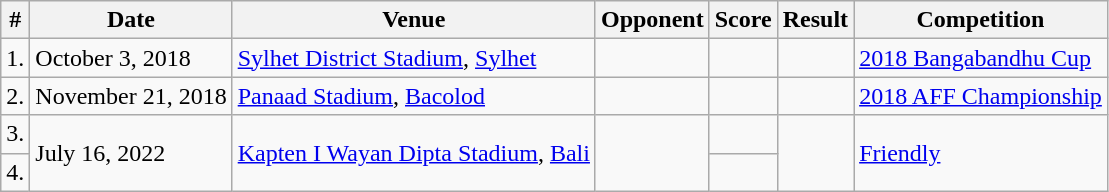<table class="wikitable">
<tr>
<th>#</th>
<th>Date</th>
<th>Venue</th>
<th>Opponent</th>
<th>Score</th>
<th>Result</th>
<th>Competition</th>
</tr>
<tr>
<td>1.</td>
<td>October 3, 2018</td>
<td><a href='#'>Sylhet District Stadium</a>, <a href='#'>Sylhet</a></td>
<td></td>
<td></td>
<td></td>
<td><a href='#'>2018 Bangabandhu Cup</a></td>
</tr>
<tr>
<td>2.</td>
<td>November 21, 2018</td>
<td><a href='#'>Panaad Stadium</a>, <a href='#'>Bacolod</a></td>
<td></td>
<td></td>
<td></td>
<td><a href='#'>2018 AFF Championship</a></td>
</tr>
<tr>
<td>3.</td>
<td rowspan=2>July 16, 2022</td>
<td rowspan=2><a href='#'>Kapten I Wayan Dipta Stadium</a>, <a href='#'>Bali</a></td>
<td rowspan=2></td>
<td></td>
<td rowspan=2></td>
<td rowspan=2><a href='#'>Friendly</a></td>
</tr>
<tr>
<td>4.</td>
<td></td>
</tr>
</table>
